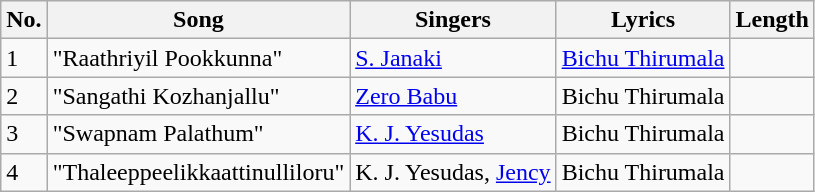<table class="wikitable">
<tr>
<th>No.</th>
<th>Song</th>
<th>Singers</th>
<th>Lyrics</th>
<th>Length</th>
</tr>
<tr>
<td>1</td>
<td>"Raathriyil Pookkunna"</td>
<td><a href='#'>S. Janaki</a></td>
<td><a href='#'>Bichu Thirumala</a></td>
<td></td>
</tr>
<tr>
<td>2</td>
<td>"Sangathi Kozhanjallu"</td>
<td><a href='#'>Zero Babu</a></td>
<td>Bichu Thirumala</td>
<td></td>
</tr>
<tr>
<td>3</td>
<td>"Swapnam Palathum"</td>
<td><a href='#'>K. J. Yesudas</a></td>
<td>Bichu Thirumala</td>
<td></td>
</tr>
<tr>
<td>4</td>
<td>"Thaleeppeelikkaattinulliloru"</td>
<td>K. J. Yesudas, <a href='#'>Jency</a></td>
<td>Bichu Thirumala</td>
<td></td>
</tr>
</table>
